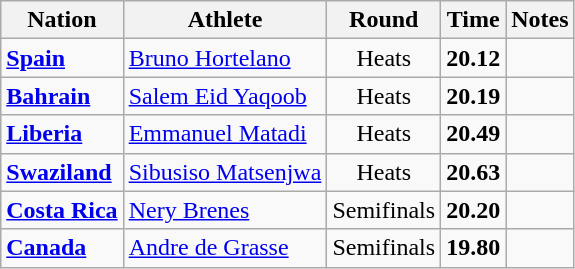<table class="wikitable sortable" style="text-align:center">
<tr>
<th>Nation</th>
<th>Athlete</th>
<th>Round</th>
<th>Time</th>
<th>Notes</th>
</tr>
<tr>
<td align=left><strong><a href='#'>Spain</a></strong></td>
<td align=left><a href='#'>Bruno Hortelano</a></td>
<td>Heats</td>
<td><strong>20.12</strong></td>
<td></td>
</tr>
<tr>
<td align=left><strong><a href='#'>Bahrain</a></strong></td>
<td align=left><a href='#'>Salem Eid Yaqoob</a></td>
<td>Heats</td>
<td><strong>20.19</strong></td>
<td></td>
</tr>
<tr>
<td align=left><strong><a href='#'>Liberia</a></strong></td>
<td align=left><a href='#'>Emmanuel Matadi</a></td>
<td>Heats</td>
<td><strong>20.49</strong></td>
<td></td>
</tr>
<tr>
<td align=left><strong><a href='#'>Swaziland</a></strong></td>
<td align=left><a href='#'>Sibusiso Matsenjwa</a></td>
<td>Heats</td>
<td><strong>20.63</strong></td>
<td></td>
</tr>
<tr>
<td align=left><strong><a href='#'>Costa Rica</a></strong></td>
<td align=left><a href='#'>Nery Brenes</a></td>
<td>Semifinals</td>
<td><strong>20.20</strong></td>
<td></td>
</tr>
<tr>
<td align=left><strong><a href='#'>Canada</a></strong></td>
<td align=left><a href='#'>Andre de Grasse</a></td>
<td>Semifinals</td>
<td><strong>19.80</strong></td>
<td></td>
</tr>
</table>
